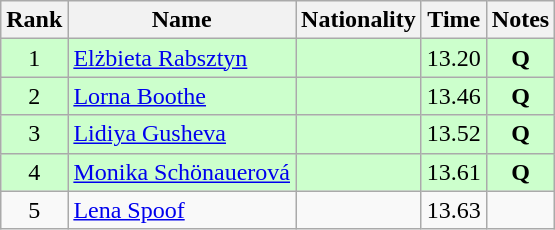<table class="wikitable sortable" style="text-align:center">
<tr>
<th>Rank</th>
<th>Name</th>
<th>Nationality</th>
<th>Time</th>
<th>Notes</th>
</tr>
<tr bgcolor=ccffcc>
<td>1</td>
<td align=left><a href='#'>Elżbieta Rabsztyn</a></td>
<td align=left></td>
<td>13.20</td>
<td><strong>Q</strong></td>
</tr>
<tr bgcolor=ccffcc>
<td>2</td>
<td align=left><a href='#'>Lorna Boothe</a></td>
<td align=left></td>
<td>13.46</td>
<td><strong>Q</strong></td>
</tr>
<tr bgcolor=ccffcc>
<td>3</td>
<td align=left><a href='#'>Lidiya Gusheva</a></td>
<td align=left></td>
<td>13.52</td>
<td><strong>Q</strong></td>
</tr>
<tr bgcolor=ccffcc>
<td>4</td>
<td align=left><a href='#'>Monika Schönauerová</a></td>
<td align=left></td>
<td>13.61</td>
<td><strong>Q</strong></td>
</tr>
<tr>
<td>5</td>
<td align=left><a href='#'>Lena Spoof</a></td>
<td align=left></td>
<td>13.63</td>
<td></td>
</tr>
</table>
